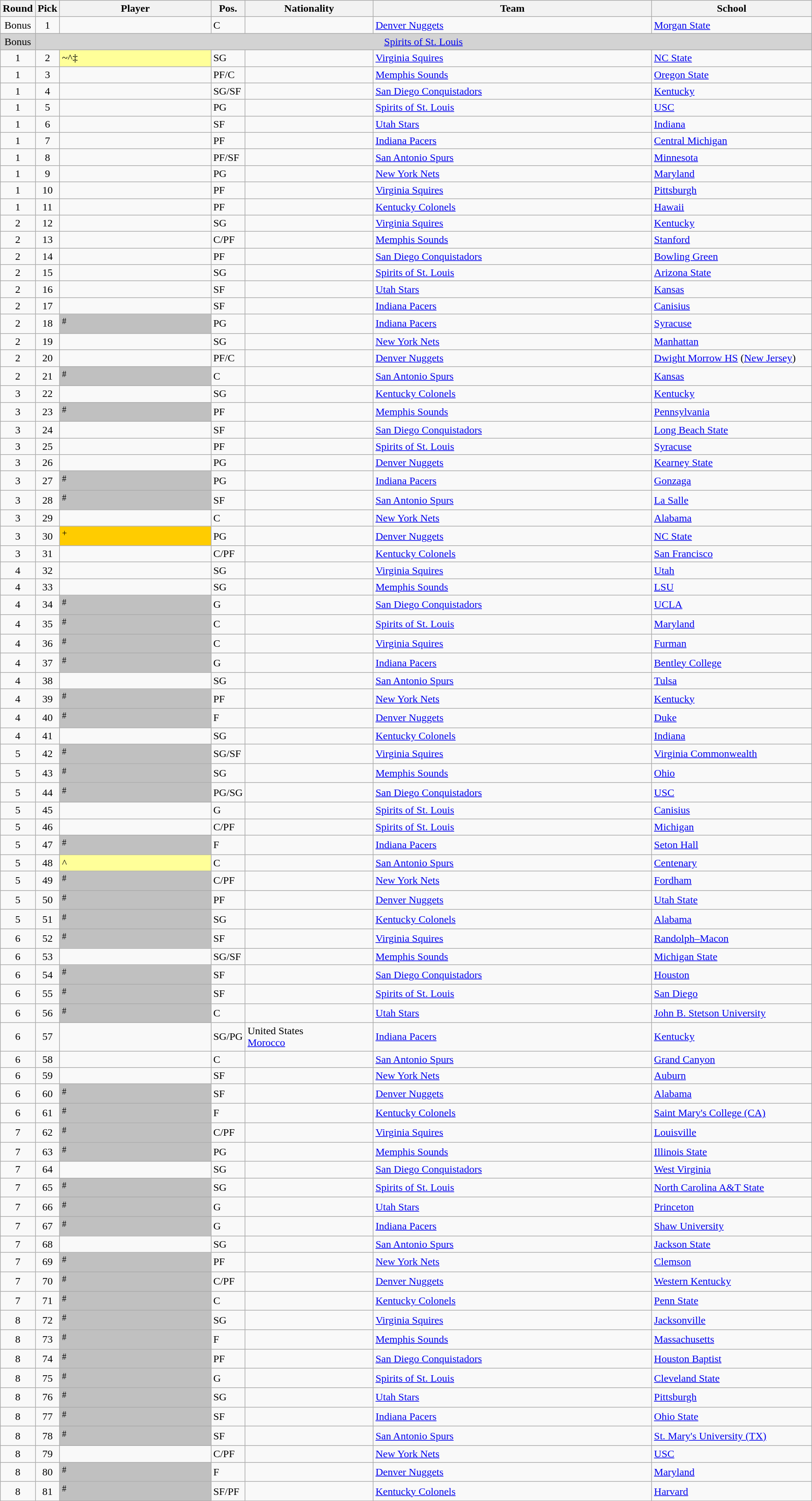<table class="wikitable sortable">
<tr>
<th width="1%">Round</th>
<th width="1%">Pick</th>
<th width="19%">Player</th>
<th width="1%">Pos.</th>
<th width="16%">Nationality</th>
<th width="35%">Team</th>
<th width="20%">School</th>
</tr>
<tr>
<td align=center>Bonus</td>
<td align=center>1</td>
<td></td>
<td>C</td>
<td></td>
<td><a href='#'>Denver Nuggets</a></td>
<td><a href='#'>Morgan State</a> </td>
</tr>
<tr bgcolor="lightgray">
<td style="text-align:center;">Bonus</td>
<td scope="row" colspan="6" style="text-align:center;"><a href='#'>Spirits of St. Louis</a> </td>
</tr>
<tr>
<td align=center>1</td>
<td align=center>2</td>
<td bgcolor="FFFF99">~^‡</td>
<td>SG</td>
<td></td>
<td><a href='#'>Virginia Squires</a></td>
<td><a href='#'>NC State</a> </td>
</tr>
<tr>
<td align=center>1</td>
<td align=center>3</td>
<td></td>
<td>PF/C</td>
<td></td>
<td><a href='#'>Memphis Sounds</a></td>
<td><a href='#'>Oregon State</a> </td>
</tr>
<tr>
<td align=center>1</td>
<td align=center>4</td>
<td></td>
<td>SG/SF</td>
<td></td>
<td><a href='#'>San Diego Conquistadors</a></td>
<td><a href='#'>Kentucky</a> </td>
</tr>
<tr>
<td align=center>1</td>
<td align=center>5</td>
<td></td>
<td>PG</td>
<td></td>
<td><a href='#'>Spirits of St. Louis</a></td>
<td><a href='#'>USC</a> </td>
</tr>
<tr>
<td align=center>1</td>
<td align=center>6</td>
<td></td>
<td>SF</td>
<td></td>
<td><a href='#'>Utah Stars</a></td>
<td><a href='#'>Indiana</a> </td>
</tr>
<tr>
<td align=center>1</td>
<td align=center>7</td>
<td></td>
<td>PF</td>
<td></td>
<td><a href='#'>Indiana Pacers</a></td>
<td><a href='#'>Central Michigan</a> </td>
</tr>
<tr>
<td align=center>1</td>
<td align=center>8</td>
<td></td>
<td>PF/SF</td>
<td></td>
<td><a href='#'>San Antonio Spurs</a></td>
<td><a href='#'>Minnesota</a> </td>
</tr>
<tr>
<td align=center>1</td>
<td align=center>9</td>
<td></td>
<td>PG</td>
<td></td>
<td><a href='#'>New York Nets</a></td>
<td><a href='#'>Maryland</a> </td>
</tr>
<tr>
<td align=center>1</td>
<td align=center>10</td>
<td></td>
<td>PF</td>
<td></td>
<td><a href='#'>Virginia Squires</a> </td>
<td><a href='#'>Pittsburgh</a> </td>
</tr>
<tr>
<td align=center>1</td>
<td align=center>11</td>
<td></td>
<td>PF</td>
<td></td>
<td><a href='#'>Kentucky Colonels</a></td>
<td><a href='#'>Hawaii</a> </td>
</tr>
<tr>
<td align=center>2</td>
<td align=center>12</td>
<td></td>
<td>SG</td>
<td></td>
<td><a href='#'>Virginia Squires</a></td>
<td><a href='#'>Kentucky</a> </td>
</tr>
<tr>
<td align=center>2</td>
<td align=center>13</td>
<td></td>
<td>C/PF</td>
<td></td>
<td><a href='#'>Memphis Sounds</a></td>
<td><a href='#'>Stanford</a> </td>
</tr>
<tr>
<td align=center>2</td>
<td align=center>14</td>
<td></td>
<td>PF</td>
<td></td>
<td><a href='#'>San Diego Conquistadors</a></td>
<td><a href='#'>Bowling Green</a> </td>
</tr>
<tr>
<td align=center>2</td>
<td align=center>15</td>
<td></td>
<td>SG</td>
<td></td>
<td><a href='#'>Spirits of St. Louis</a></td>
<td><a href='#'>Arizona State</a> </td>
</tr>
<tr>
<td align=center>2</td>
<td align=center>16</td>
<td></td>
<td>SF</td>
<td></td>
<td><a href='#'>Utah Stars</a></td>
<td><a href='#'>Kansas</a> </td>
</tr>
<tr>
<td align=center>2</td>
<td align=center>17</td>
<td></td>
<td>SF</td>
<td></td>
<td><a href='#'>Indiana Pacers</a></td>
<td><a href='#'>Canisius</a> </td>
</tr>
<tr>
<td align=center>2</td>
<td align=center>18</td>
<td bgcolor="C0C0C0"><sup>#</sup></td>
<td>PG</td>
<td></td>
<td><a href='#'>Indiana Pacers</a> </td>
<td><a href='#'>Syracuse</a> </td>
</tr>
<tr>
<td align=center>2</td>
<td align=center>19</td>
<td></td>
<td>SG</td>
<td></td>
<td><a href='#'>New York Nets</a></td>
<td><a href='#'>Manhattan</a> </td>
</tr>
<tr>
<td align=center>2</td>
<td align=center>20</td>
<td></td>
<td>PF/C</td>
<td></td>
<td><a href='#'>Denver Nuggets</a></td>
<td><a href='#'>Dwight Morrow HS</a> (<a href='#'>New Jersey</a>) </td>
</tr>
<tr>
<td align=center>2</td>
<td align=center>21</td>
<td bgcolor="C0C0C0"><sup>#</sup></td>
<td>C</td>
<td></td>
<td><a href='#'>San Antonio Spurs</a> </td>
<td><a href='#'>Kansas</a> </td>
</tr>
<tr>
<td align=center>3</td>
<td align=center>22</td>
<td></td>
<td>SG</td>
<td></td>
<td><a href='#'>Kentucky Colonels</a> </td>
<td><a href='#'>Kentucky</a> </td>
</tr>
<tr>
<td align=center>3</td>
<td align=center>23</td>
<td bgcolor="C0C0C0"><sup>#</sup></td>
<td>PF</td>
<td></td>
<td><a href='#'>Memphis Sounds</a></td>
<td><a href='#'>Pennsylvania</a> </td>
</tr>
<tr>
<td align=center>3</td>
<td align=center>24</td>
<td></td>
<td>SF</td>
<td></td>
<td><a href='#'>San Diego Conquistadors</a></td>
<td><a href='#'>Long Beach State</a> </td>
</tr>
<tr>
<td align=center>3</td>
<td align=center>25</td>
<td></td>
<td>PF</td>
<td></td>
<td><a href='#'>Spirits of St. Louis</a></td>
<td><a href='#'>Syracuse</a> </td>
</tr>
<tr>
<td align=center>3</td>
<td align=center>26</td>
<td></td>
<td>PG</td>
<td></td>
<td><a href='#'>Denver Nuggets</a> </td>
<td><a href='#'>Kearney State</a> </td>
</tr>
<tr>
<td align=center>3</td>
<td align=center>27</td>
<td bgcolor="C0C0C0"><sup>#</sup></td>
<td>PG</td>
<td></td>
<td><a href='#'>Indiana Pacers</a></td>
<td><a href='#'>Gonzaga</a> </td>
</tr>
<tr>
<td align=center>3</td>
<td align=center>28</td>
<td bgcolor="C0C0C0"><sup>#</sup></td>
<td>SF</td>
<td></td>
<td><a href='#'>San Antonio Spurs</a></td>
<td><a href='#'>La Salle</a> </td>
</tr>
<tr>
<td align=center>3</td>
<td align=center>29</td>
<td></td>
<td>C</td>
<td></td>
<td><a href='#'>New York Nets</a></td>
<td><a href='#'>Alabama</a> </td>
</tr>
<tr>
<td align=center>3</td>
<td align=center>30</td>
<td bgcolor="FFCC00"><sup>+</sup></td>
<td>PG</td>
<td></td>
<td><a href='#'>Denver Nuggets</a></td>
<td><a href='#'>NC State</a> </td>
</tr>
<tr>
<td align=center>3</td>
<td align=center>31</td>
<td></td>
<td>C/PF</td>
<td></td>
<td><a href='#'>Kentucky Colonels</a></td>
<td><a href='#'>San Francisco</a> </td>
</tr>
<tr>
<td align=center>4</td>
<td align=center>32</td>
<td></td>
<td>SG</td>
<td></td>
<td><a href='#'>Virginia Squires</a></td>
<td><a href='#'>Utah</a> </td>
</tr>
<tr>
<td align=center>4</td>
<td align=center>33</td>
<td></td>
<td>SG</td>
<td></td>
<td><a href='#'>Memphis Sounds</a></td>
<td><a href='#'>LSU</a> </td>
</tr>
<tr>
<td align=center>4</td>
<td align=center>34</td>
<td bgcolor="C0C0C0"><sup>#</sup></td>
<td>G</td>
<td></td>
<td><a href='#'>San Diego Conquistadors</a></td>
<td><a href='#'>UCLA</a> </td>
</tr>
<tr>
<td align=center>4</td>
<td align=center>35</td>
<td bgcolor="C0C0C0"><sup>#</sup></td>
<td>C</td>
<td></td>
<td><a href='#'>Spirits of St. Louis</a></td>
<td><a href='#'>Maryland</a> </td>
</tr>
<tr>
<td align=center>4</td>
<td align=center>36</td>
<td bgcolor="C0C0C0"><sup>#</sup></td>
<td>C</td>
<td></td>
<td><a href='#'>Virginia Squires</a> </td>
<td><a href='#'>Furman</a> </td>
</tr>
<tr>
<td align=center>4</td>
<td align=center>37</td>
<td bgcolor="C0C0C0"><sup>#</sup></td>
<td>G</td>
<td></td>
<td><a href='#'>Indiana Pacers</a></td>
<td><a href='#'>Bentley College</a> </td>
</tr>
<tr>
<td align=center>4</td>
<td align=center>38</td>
<td></td>
<td>SG</td>
<td></td>
<td><a href='#'>San Antonio Spurs</a></td>
<td><a href='#'>Tulsa</a> </td>
</tr>
<tr>
<td align=center>4</td>
<td align=center>39</td>
<td bgcolor="C0C0C0"><sup>#</sup></td>
<td>PF</td>
<td></td>
<td><a href='#'>New York Nets</a></td>
<td><a href='#'>Kentucky</a> </td>
</tr>
<tr>
<td align=center>4</td>
<td align=center>40</td>
<td bgcolor="C0C0C0"><sup>#</sup></td>
<td>F</td>
<td></td>
<td><a href='#'>Denver Nuggets</a></td>
<td><a href='#'>Duke</a> </td>
</tr>
<tr>
<td align=center>4</td>
<td align=center>41</td>
<td></td>
<td>SG</td>
<td></td>
<td><a href='#'>Kentucky Colonels</a></td>
<td><a href='#'>Indiana</a> </td>
</tr>
<tr>
<td align=center>5</td>
<td align=center>42</td>
<td bgcolor="C0C0C0"><sup>#</sup></td>
<td>SG/SF</td>
<td></td>
<td><a href='#'>Virginia Squires</a></td>
<td><a href='#'>Virginia Commonwealth</a> </td>
</tr>
<tr>
<td align=center>5</td>
<td align=center>43</td>
<td bgcolor="C0C0C0"><sup>#</sup></td>
<td>SG</td>
<td></td>
<td><a href='#'>Memphis Sounds</a></td>
<td><a href='#'>Ohio</a> </td>
</tr>
<tr>
<td align=center>5</td>
<td align=center>44</td>
<td bgcolor="C0C0C0"><sup>#</sup></td>
<td>PG/SG</td>
<td></td>
<td><a href='#'>San Diego Conquistadors</a></td>
<td><a href='#'>USC</a> </td>
</tr>
<tr>
<td align=center>5</td>
<td align=center>45</td>
<td></td>
<td>G</td>
<td></td>
<td><a href='#'>Spirits of St. Louis</a></td>
<td><a href='#'>Canisius</a> </td>
</tr>
<tr>
<td align=center>5</td>
<td align=center>46</td>
<td></td>
<td>C/PF</td>
<td></td>
<td><a href='#'>Spirits of St. Louis</a> </td>
<td><a href='#'>Michigan</a> </td>
</tr>
<tr>
<td align=center>5</td>
<td align=center>47</td>
<td bgcolor="C0C0C0"><sup>#</sup></td>
<td>F</td>
<td></td>
<td><a href='#'>Indiana Pacers</a></td>
<td><a href='#'>Seton Hall</a> </td>
</tr>
<tr>
<td align=center>5</td>
<td align=center>48</td>
<td bgcolor="FFFF99">^</td>
<td>C</td>
<td></td>
<td><a href='#'>San Antonio Spurs</a></td>
<td><a href='#'>Centenary</a> </td>
</tr>
<tr>
<td align=center>5</td>
<td align=center>49</td>
<td bgcolor="C0C0C0"><sup>#</sup></td>
<td>C/PF</td>
<td></td>
<td><a href='#'>New York Nets</a></td>
<td><a href='#'>Fordham</a> </td>
</tr>
<tr>
<td align=center>5</td>
<td align=center>50</td>
<td bgcolor="C0C0C0"><sup>#</sup></td>
<td>PF</td>
<td></td>
<td><a href='#'>Denver Nuggets</a></td>
<td><a href='#'>Utah State</a> </td>
</tr>
<tr>
<td align=center>5</td>
<td align=center>51</td>
<td bgcolor="C0C0C0"><sup>#</sup></td>
<td>SG</td>
<td></td>
<td><a href='#'>Kentucky Colonels</a></td>
<td><a href='#'>Alabama</a> </td>
</tr>
<tr>
<td align=center>6</td>
<td align=center>52</td>
<td bgcolor="C0C0C0"><sup>#</sup></td>
<td>SF</td>
<td></td>
<td><a href='#'>Virginia Squires</a></td>
<td><a href='#'>Randolph–Macon</a> </td>
</tr>
<tr>
<td align=center>6</td>
<td align=center>53</td>
<td></td>
<td>SG/SF</td>
<td></td>
<td><a href='#'>Memphis Sounds</a></td>
<td><a href='#'>Michigan State</a> </td>
</tr>
<tr>
<td align=center>6</td>
<td align=center>54</td>
<td bgcolor="C0C0C0"><sup>#</sup></td>
<td>SF</td>
<td></td>
<td><a href='#'>San Diego Conquistadors</a></td>
<td><a href='#'>Houston</a> </td>
</tr>
<tr>
<td align=center>6</td>
<td align=center>55</td>
<td bgcolor="C0C0C0"><sup>#</sup></td>
<td>SF</td>
<td></td>
<td><a href='#'>Spirits of St. Louis</a></td>
<td><a href='#'>San Diego</a> </td>
</tr>
<tr>
<td align=center>6</td>
<td align=center>56</td>
<td bgcolor="C0C0C0"><sup>#</sup></td>
<td>C</td>
<td></td>
<td><a href='#'>Utah Stars</a></td>
<td><a href='#'>John B. Stetson University</a> </td>
</tr>
<tr>
<td align=center>6</td>
<td align=center>57</td>
<td></td>
<td>SG/PG</td>
<td> United States<br> <a href='#'>Morocco</a></td>
<td><a href='#'>Indiana Pacers</a></td>
<td><a href='#'>Kentucky</a> </td>
</tr>
<tr>
<td align=center>6</td>
<td align=center>58</td>
<td></td>
<td>C</td>
<td></td>
<td><a href='#'>San Antonio Spurs</a></td>
<td><a href='#'>Grand Canyon</a> </td>
</tr>
<tr>
<td align=center>6</td>
<td align=center>59</td>
<td></td>
<td>SF</td>
<td></td>
<td><a href='#'>New York Nets</a></td>
<td><a href='#'>Auburn</a> </td>
</tr>
<tr>
<td align=center>6</td>
<td align=center>60</td>
<td bgcolor="C0C0C0"><sup>#</sup></td>
<td>SF</td>
<td></td>
<td><a href='#'>Denver Nuggets</a></td>
<td><a href='#'>Alabama</a> </td>
</tr>
<tr>
<td align=center>6</td>
<td align=center>61</td>
<td bgcolor="C0C0C0"><sup>#</sup></td>
<td>F</td>
<td></td>
<td><a href='#'>Kentucky Colonels</a></td>
<td><a href='#'>Saint Mary's College (CA)</a> </td>
</tr>
<tr>
<td align=center>7</td>
<td align=center>62</td>
<td bgcolor="C0C0C0"><sup>#</sup></td>
<td>C/PF</td>
<td></td>
<td><a href='#'>Virginia Squires</a></td>
<td><a href='#'>Louisville</a> </td>
</tr>
<tr>
<td align=center>7</td>
<td align=center>63</td>
<td bgcolor="C0C0C0"><sup>#</sup></td>
<td>PG</td>
<td></td>
<td><a href='#'>Memphis Sounds</a></td>
<td><a href='#'>Illinois State</a> </td>
</tr>
<tr>
<td align=center>7</td>
<td align=center>64</td>
<td></td>
<td>SG</td>
<td></td>
<td><a href='#'>San Diego Conquistadors</a></td>
<td><a href='#'>West Virginia</a> </td>
</tr>
<tr>
<td align=center>7</td>
<td align=center>65</td>
<td bgcolor="C0C0C0"><sup>#</sup></td>
<td>SG</td>
<td></td>
<td><a href='#'>Spirits of St. Louis</a></td>
<td><a href='#'>North Carolina A&T State</a> </td>
</tr>
<tr>
<td align=center>7</td>
<td align=center>66</td>
<td bgcolor="C0C0C0"><sup>#</sup></td>
<td>G</td>
<td></td>
<td><a href='#'>Utah Stars</a></td>
<td><a href='#'>Princeton</a> </td>
</tr>
<tr>
<td align=center>7</td>
<td align=center>67</td>
<td bgcolor="C0C0C0"><sup>#</sup></td>
<td>G</td>
<td></td>
<td><a href='#'>Indiana Pacers</a></td>
<td><a href='#'>Shaw University</a> </td>
</tr>
<tr>
<td align=center>7</td>
<td align=center>68</td>
<td></td>
<td>SG</td>
<td></td>
<td><a href='#'>San Antonio Spurs</a></td>
<td><a href='#'>Jackson State</a> </td>
</tr>
<tr>
<td align=center>7</td>
<td align=center>69</td>
<td bgcolor="C0C0C0"><sup>#</sup></td>
<td>PF</td>
<td></td>
<td><a href='#'>New York Nets</a></td>
<td><a href='#'>Clemson</a> </td>
</tr>
<tr>
<td align=center>7</td>
<td align=center>70</td>
<td bgcolor="C0C0C0"><sup>#</sup></td>
<td>C/PF</td>
<td></td>
<td><a href='#'>Denver Nuggets</a></td>
<td><a href='#'>Western Kentucky</a> </td>
</tr>
<tr>
<td align=center>7</td>
<td align=center>71</td>
<td bgcolor="C0C0C0"><sup>#</sup></td>
<td>C</td>
<td></td>
<td><a href='#'>Kentucky Colonels</a></td>
<td><a href='#'>Penn State</a> </td>
</tr>
<tr>
<td align=center>8</td>
<td align=center>72</td>
<td bgcolor="C0C0C0"><sup>#</sup></td>
<td>SG</td>
<td></td>
<td><a href='#'>Virginia Squires</a></td>
<td><a href='#'>Jacksonville</a> </td>
</tr>
<tr>
<td align=center>8</td>
<td align=center>73</td>
<td bgcolor="C0C0C0"><sup>#</sup></td>
<td>F</td>
<td></td>
<td><a href='#'>Memphis Sounds</a></td>
<td><a href='#'>Massachusetts</a> </td>
</tr>
<tr>
<td align=center>8</td>
<td align=center>74</td>
<td bgcolor="C0C0C0"><sup>#</sup></td>
<td>PF</td>
<td></td>
<td><a href='#'>San Diego Conquistadors</a></td>
<td><a href='#'>Houston Baptist</a> </td>
</tr>
<tr>
<td align=center>8</td>
<td align=center>75</td>
<td bgcolor="C0C0C0"><sup>#</sup></td>
<td>G</td>
<td></td>
<td><a href='#'>Spirits of St. Louis</a></td>
<td><a href='#'>Cleveland State</a> </td>
</tr>
<tr>
<td align=center>8</td>
<td align=center>76</td>
<td bgcolor="C0C0C0"><sup>#</sup></td>
<td>SG</td>
<td></td>
<td><a href='#'>Utah Stars</a></td>
<td><a href='#'>Pittsburgh</a> </td>
</tr>
<tr>
<td align=center>8</td>
<td align=center>77</td>
<td bgcolor="C0C0C0"><sup>#</sup></td>
<td>SF</td>
<td></td>
<td><a href='#'>Indiana Pacers</a></td>
<td><a href='#'>Ohio State</a> </td>
</tr>
<tr>
<td align=center>8</td>
<td align=center>78</td>
<td bgcolor="C0C0C0"><sup>#</sup></td>
<td>SF</td>
<td></td>
<td><a href='#'>San Antonio Spurs</a></td>
<td><a href='#'>St. Mary's University (TX)</a> </td>
</tr>
<tr>
<td align=center>8</td>
<td align=center>79</td>
<td></td>
<td>C/PF</td>
<td></td>
<td><a href='#'>New York Nets</a></td>
<td><a href='#'>USC</a> </td>
</tr>
<tr>
<td align=center>8</td>
<td align=center>80</td>
<td bgcolor="C0C0C0"><sup>#</sup></td>
<td>F</td>
<td></td>
<td><a href='#'>Denver Nuggets</a></td>
<td><a href='#'>Maryland</a> </td>
</tr>
<tr>
<td align=center>8</td>
<td align=center>81</td>
<td bgcolor="C0C0C0"><sup>#</sup></td>
<td>SF/PF</td>
<td></td>
<td><a href='#'>Kentucky Colonels</a></td>
<td><a href='#'>Harvard</a> </td>
</tr>
</table>
